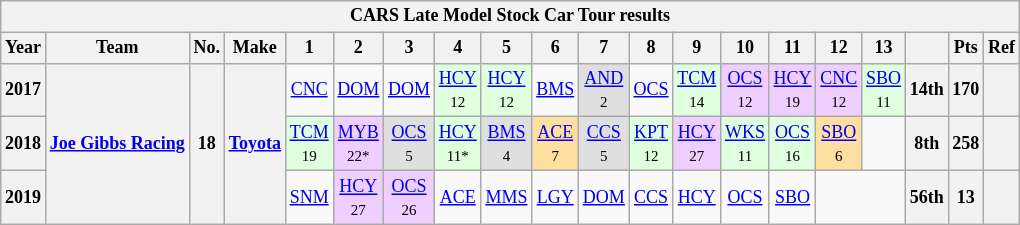<table class="wikitable" style="text-align:center; font-size:75%">
<tr>
<th colspan=23>CARS Late Model Stock Car Tour results</th>
</tr>
<tr>
<th>Year</th>
<th>Team</th>
<th>No.</th>
<th>Make</th>
<th>1</th>
<th>2</th>
<th>3</th>
<th>4</th>
<th>5</th>
<th>6</th>
<th>7</th>
<th>8</th>
<th>9</th>
<th>10</th>
<th>11</th>
<th>12</th>
<th>13</th>
<th></th>
<th>Pts</th>
<th>Ref</th>
</tr>
<tr>
<th>2017</th>
<th rowspan=3><a href='#'>Joe Gibbs Racing</a></th>
<th rowspan=3>18</th>
<th rowspan=3><a href='#'>Toyota</a></th>
<td><a href='#'>CNC</a></td>
<td><a href='#'>DOM</a></td>
<td><a href='#'>DOM</a></td>
<td style="background:#DFFFDF;"><a href='#'>HCY</a><br><small>12</small></td>
<td style="background:#DFFFDF;"><a href='#'>HCY</a><br><small>12</small></td>
<td><a href='#'>BMS</a></td>
<td style="background:#DFDFDF;"><a href='#'>AND</a><br><small>2</small></td>
<td><a href='#'>OCS</a></td>
<td style="background:#DFFFDF;"><a href='#'>TCM</a><br><small>14</small></td>
<td style="background:#EFCFFF;"><a href='#'>OCS</a><br><small>12</small></td>
<td style="background:#EFCFFF;"><a href='#'>HCY</a><br><small>19</small></td>
<td style="background:#EFCFFF;"><a href='#'>CNC</a><br><small>12</small></td>
<td style="background:#DFFFDF;"><a href='#'>SBO</a><br><small>11</small></td>
<th>14th</th>
<th>170</th>
<th></th>
</tr>
<tr>
<th>2018</th>
<td style="background:#DFFFDF;"><a href='#'>TCM</a><br><small>19</small></td>
<td style="background:#EFCFFF;"><a href='#'>MYB</a><br><small>22*</small></td>
<td style="background:#DFDFDF;"><a href='#'>OCS</a><br><small>5</small></td>
<td style="background:#DFFFDF;"><a href='#'>HCY</a><br><small>11*</small></td>
<td style="background:#DFDFDF;"><a href='#'>BMS</a><br><small>4</small></td>
<td style="background:#FFDF9F;"><a href='#'>ACE</a><br><small>7</small></td>
<td style="background:#DFDFDF;"><a href='#'>CCS</a><br><small>5</small></td>
<td style="background:#DFFFDF;"><a href='#'>KPT</a><br><small>12</small></td>
<td style="background:#EFCFFF;"><a href='#'>HCY</a><br><small>27</small></td>
<td style="background:#DFFFDF;"><a href='#'>WKS</a><br><small>11</small></td>
<td style="background:#DFFFDF;"><a href='#'>OCS</a><br><small>16</small></td>
<td style="background:#FFDF9F;"><a href='#'>SBO</a><br><small>6</small></td>
<td></td>
<th>8th</th>
<th>258</th>
<th></th>
</tr>
<tr>
<th>2019</th>
<td><a href='#'>SNM</a></td>
<td style="background:#EFCFFF;"><a href='#'>HCY</a><br><small>27</small></td>
<td style="background:#EFCFFF;"><a href='#'>OCS</a><br><small>26</small></td>
<td><a href='#'>ACE</a></td>
<td><a href='#'>MMS</a></td>
<td><a href='#'>LGY</a></td>
<td><a href='#'>DOM</a></td>
<td><a href='#'>CCS</a></td>
<td><a href='#'>HCY</a></td>
<td><a href='#'>OCS</a></td>
<td><a href='#'>SBO</a></td>
<td colspan=2></td>
<th>56th</th>
<th>13</th>
<th></th>
</tr>
</table>
